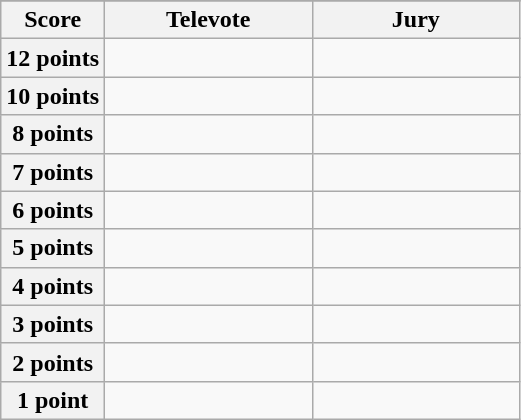<table class="wikitable">
<tr>
</tr>
<tr>
<th scope="col" width="20%">Score</th>
<th scope="col" width="40%">Televote</th>
<th scope="col" width="40%">Jury</th>
</tr>
<tr>
<th scope="row">12 points</th>
<td></td>
<td></td>
</tr>
<tr>
<th scope="row">10 points</th>
<td></td>
<td></td>
</tr>
<tr>
<th scope="row">8 points</th>
<td></td>
<td></td>
</tr>
<tr>
<th scope="row">7 points</th>
<td></td>
<td></td>
</tr>
<tr>
<th scope="row">6 points</th>
<td></td>
<td></td>
</tr>
<tr>
<th scope="row">5 points</th>
<td></td>
<td></td>
</tr>
<tr>
<th scope="row">4 points</th>
<td></td>
<td></td>
</tr>
<tr>
<th scope="row">3 points</th>
<td></td>
<td></td>
</tr>
<tr>
<th scope="row">2 points</th>
<td></td>
<td></td>
</tr>
<tr>
<th scope="row">1 point</th>
<td></td>
<td></td>
</tr>
</table>
